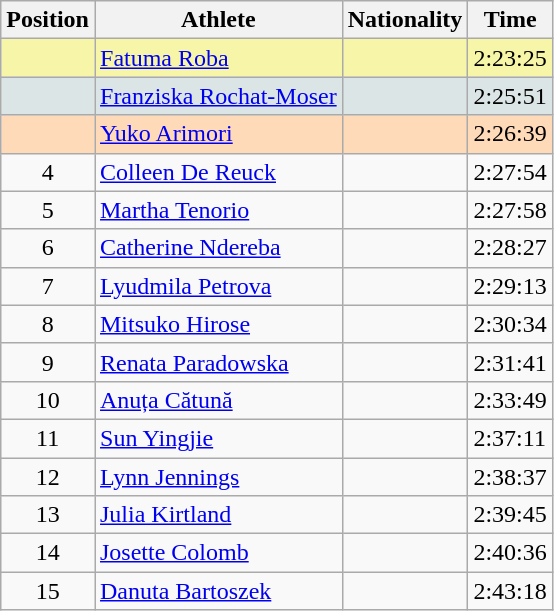<table class="wikitable sortable">
<tr>
<th>Position</th>
<th>Athlete</th>
<th>Nationality</th>
<th>Time</th>
</tr>
<tr bgcolor="#F7F6A8">
<td align=center></td>
<td><a href='#'>Fatuma Roba</a></td>
<td></td>
<td>2:23:25</td>
</tr>
<tr bgcolor="#DCE5E5">
<td align=center></td>
<td><a href='#'>Franziska Rochat-Moser</a></td>
<td></td>
<td>2:25:51</td>
</tr>
<tr bgcolor="#FFDAB9">
<td align=center></td>
<td><a href='#'>Yuko Arimori</a></td>
<td></td>
<td>2:26:39</td>
</tr>
<tr>
<td align=center>4</td>
<td><a href='#'>Colleen De Reuck</a></td>
<td></td>
<td>2:27:54</td>
</tr>
<tr>
<td align=center>5</td>
<td><a href='#'>Martha Tenorio</a></td>
<td></td>
<td>2:27:58</td>
</tr>
<tr>
<td align=center>6</td>
<td><a href='#'>Catherine Ndereba</a></td>
<td></td>
<td>2:28:27</td>
</tr>
<tr>
<td align=center>7</td>
<td><a href='#'>Lyudmila Petrova</a></td>
<td></td>
<td>2:29:13</td>
</tr>
<tr>
<td align=center>8</td>
<td><a href='#'>Mitsuko Hirose</a></td>
<td></td>
<td>2:30:34</td>
</tr>
<tr>
<td align=center>9</td>
<td><a href='#'>Renata Paradowska</a></td>
<td></td>
<td>2:31:41</td>
</tr>
<tr>
<td align=center>10</td>
<td><a href='#'>Anuța Cătună</a></td>
<td></td>
<td>2:33:49</td>
</tr>
<tr>
<td align=center>11</td>
<td><a href='#'>Sun Yingjie</a></td>
<td></td>
<td>2:37:11</td>
</tr>
<tr>
<td align=center>12</td>
<td><a href='#'>Lynn Jennings</a></td>
<td></td>
<td>2:38:37</td>
</tr>
<tr>
<td align=center>13</td>
<td><a href='#'>Julia Kirtland</a></td>
<td></td>
<td>2:39:45</td>
</tr>
<tr>
<td align=center>14</td>
<td><a href='#'>Josette Colomb</a></td>
<td></td>
<td>2:40:36</td>
</tr>
<tr>
<td align=center>15</td>
<td><a href='#'>Danuta Bartoszek</a></td>
<td></td>
<td>2:43:18</td>
</tr>
</table>
